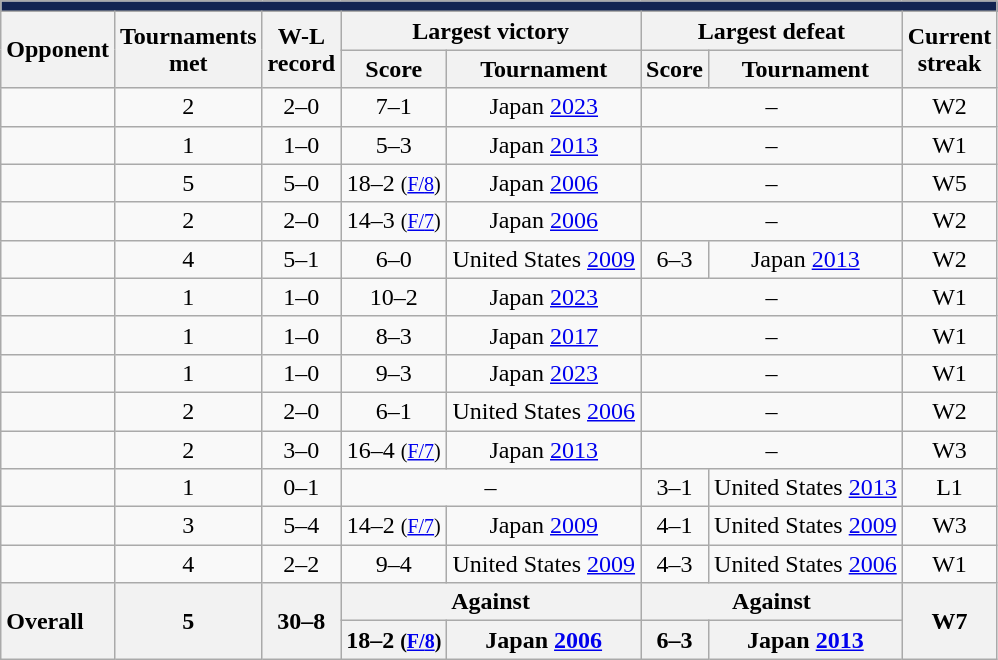<table class="wikitable" style="border-collapse:collapse; text-align:center;">
<tr>
<th colspan="8" style="background-color:#132451"></th>
</tr>
<tr>
<th rowspan="2">Opponent</th>
<th rowspan="2">Tournaments<br>met</th>
<th rowspan="2">W-L<br>record</th>
<th colspan="2">Largest victory</th>
<th colspan="2">Largest defeat</th>
<th rowspan="2">Current<br>streak</th>
</tr>
<tr>
<th>Score</th>
<th>Tournament</th>
<th>Score</th>
<th>Tournament</th>
</tr>
<tr>
<td style="text-align:left;"></td>
<td>2</td>
<td>2–0</td>
<td>7–1</td>
<td>Japan <a href='#'>2023</a></td>
<td colspan="2">–</td>
<td>W2</td>
</tr>
<tr>
<td style="text-align:left;"></td>
<td>1</td>
<td>1–0</td>
<td>5–3</td>
<td>Japan <a href='#'>2013</a></td>
<td colspan="2">–</td>
<td>W1</td>
</tr>
<tr>
<td style="text-align:left;"></td>
<td>5</td>
<td>5–0</td>
<td>18–2 <small>(<a href='#'>F/</a></small><small><a href='#'>8</a>)</small></td>
<td>Japan <a href='#'>2006</a></td>
<td colspan="2">–</td>
<td>W5</td>
</tr>
<tr>
<td style="text-align:left;"></td>
<td>2</td>
<td>2–0</td>
<td>14–3 <small>(<a href='#'>F/</a></small><small><a href='#'>7</a>)</small></td>
<td>Japan <a href='#'>2006</a></td>
<td colspan="2">–</td>
<td>W2</td>
</tr>
<tr>
<td style="text-align:left;"></td>
<td>4</td>
<td>5–1</td>
<td>6–0</td>
<td>United States <a href='#'>2009</a></td>
<td>6–3</td>
<td>Japan <a href='#'>2013</a></td>
<td>W2</td>
</tr>
<tr>
<td style="text-align:left;"></td>
<td>1</td>
<td>1–0</td>
<td>10–2</td>
<td>Japan <a href='#'>2023</a></td>
<td colspan="2">–</td>
<td>W1</td>
</tr>
<tr>
<td style="text-align:left;"></td>
<td>1</td>
<td>1–0</td>
<td>8–3</td>
<td>Japan <a href='#'>2017</a></td>
<td colspan="2">–</td>
<td>W1</td>
</tr>
<tr>
<td style="text-align:left;"></td>
<td>1</td>
<td>1–0</td>
<td>9–3</td>
<td>Japan <a href='#'>2023</a></td>
<td colspan="2">–</td>
<td>W1</td>
</tr>
<tr>
<td style="text-align:left;"></td>
<td>2</td>
<td>2–0</td>
<td>6–1</td>
<td>United States <a href='#'>2006</a></td>
<td colspan="2">–</td>
<td>W2</td>
</tr>
<tr>
<td style="text-align:left;"></td>
<td>2</td>
<td>3–0</td>
<td>16–4 <small>(<a href='#'>F/</a></small><small><a href='#'>7</a>)</small></td>
<td>Japan <a href='#'>2013</a></td>
<td colspan="2">–</td>
<td>W3</td>
</tr>
<tr>
<td style="text-align:left;"></td>
<td>1</td>
<td>0–1</td>
<td colspan="2">–</td>
<td>3–1</td>
<td>United States <a href='#'>2013</a></td>
<td>L1</td>
</tr>
<tr>
<td style="text-align:left;"></td>
<td>3</td>
<td>5–4</td>
<td>14–2 <small>(<a href='#'>F/</a></small><small><a href='#'>7</a>)</small></td>
<td>Japan <a href='#'>2009</a></td>
<td>4–1</td>
<td>United States <a href='#'>2009</a></td>
<td>W3</td>
</tr>
<tr>
<td style="text-align:left;"></td>
<td>4</td>
<td>2–2</td>
<td>9–4</td>
<td>United States <a href='#'>2009</a></td>
<td>4–3</td>
<td>United States <a href='#'>2006</a></td>
<td>W1</td>
</tr>
<tr>
<th rowspan="2" style="text-align:left;">Overall</th>
<th rowspan="2">5</th>
<th rowspan="2">30–8</th>
<th colspan="2">Against </th>
<th colspan="2">Against </th>
<th rowspan="2">W7</th>
</tr>
<tr>
<th>18–2 <small>(<a href='#'>F/</a></small><small><a href='#'>8</a>)</small></th>
<th>Japan <a href='#'>2006</a></th>
<th>6–3</th>
<th>Japan <a href='#'>2013</a></th>
</tr>
</table>
